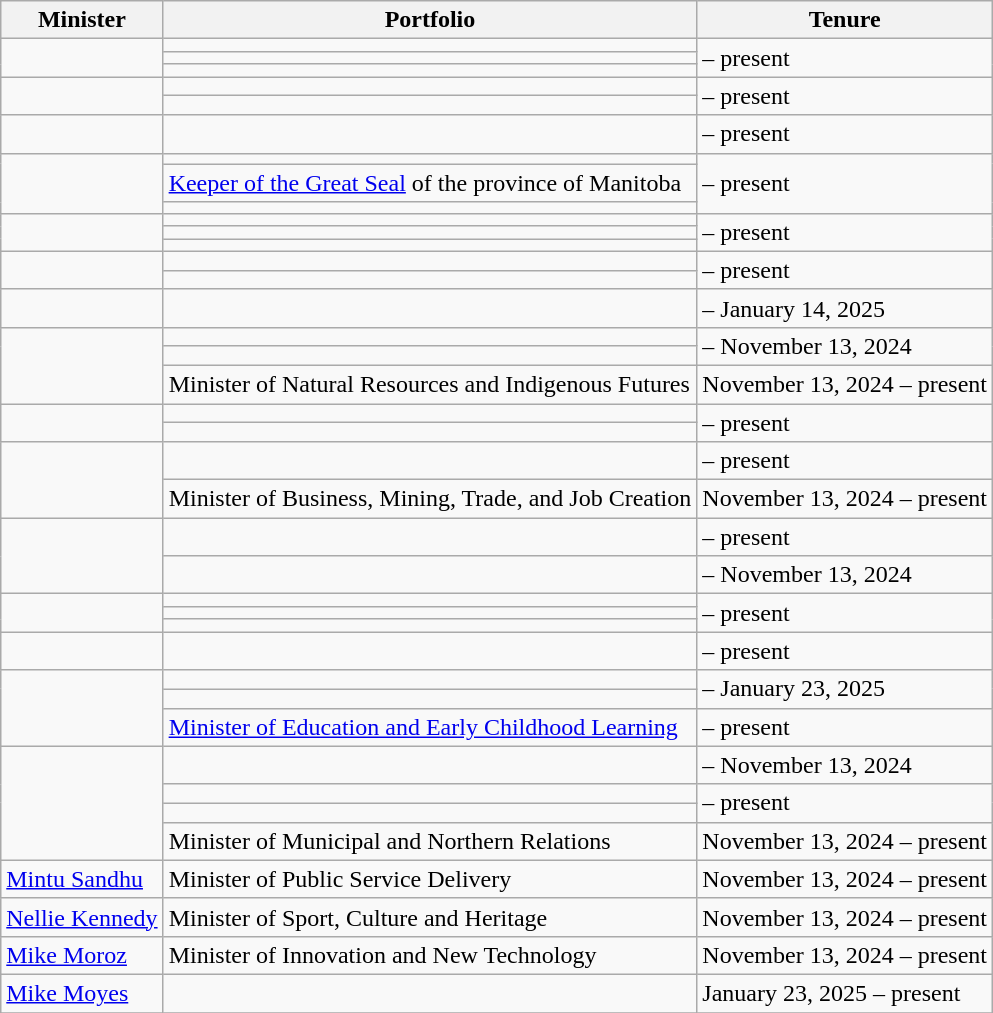<table class="wikitable">
<tr>
<th>Minister</th>
<th>Portfolio</th>
<th>Tenure</th>
</tr>
<tr>
<td rowspan="3"></td>
<td></td>
<td rowspan="3"> – present</td>
</tr>
<tr>
<td></td>
</tr>
<tr>
<td></td>
</tr>
<tr>
<td rowspan="2"></td>
<td></td>
<td rowspan="2"> – present</td>
</tr>
<tr>
<td></td>
</tr>
<tr>
<td></td>
<td></td>
<td> – present</td>
</tr>
<tr>
<td rowspan="3"></td>
<td></td>
<td rowspan="3"> – present</td>
</tr>
<tr>
<td><a href='#'>Keeper of the Great Seal</a> of the province of Manitoba</td>
</tr>
<tr>
<td></td>
</tr>
<tr>
<td rowspan="3"></td>
<td></td>
<td rowspan="3"> – present</td>
</tr>
<tr>
<td></td>
</tr>
<tr>
<td></td>
</tr>
<tr>
<td rowspan="2"></td>
<td></td>
<td rowspan="2"> – present</td>
</tr>
<tr>
<td></td>
</tr>
<tr>
<td></td>
<td></td>
<td> – January 14, 2025</td>
</tr>
<tr>
<td rowspan="3"></td>
<td></td>
<td rowspan="2"> – November 13, 2024</td>
</tr>
<tr>
<td></td>
</tr>
<tr>
<td>Minister of Natural Resources and Indigenous Futures</td>
<td>November 13, 2024 – present</td>
</tr>
<tr>
<td rowspan="2"></td>
<td></td>
<td rowspan="2"> – present</td>
</tr>
<tr>
<td></td>
</tr>
<tr>
<td rowspan="2"></td>
<td></td>
<td> – present</td>
</tr>
<tr>
<td>Minister of Business, Mining, Trade, and Job Creation</td>
<td>November 13, 2024 – present</td>
</tr>
<tr>
<td rowspan="2"></td>
<td></td>
<td> – present</td>
</tr>
<tr>
<td></td>
<td> – November 13, 2024</td>
</tr>
<tr>
<td rowspan="3"></td>
<td></td>
<td rowspan="3"> – present</td>
</tr>
<tr>
<td></td>
</tr>
<tr>
<td></td>
</tr>
<tr>
<td></td>
<td></td>
<td> – present</td>
</tr>
<tr>
<td rowspan="3"></td>
<td></td>
<td rowspan="2"> – January 23, 2025</td>
</tr>
<tr>
<td></td>
</tr>
<tr>
<td><a href='#'>Minister of Education and Early Childhood Learning</a></td>
<td> – present</td>
</tr>
<tr>
<td rowspan="4"></td>
<td></td>
<td> – November 13, 2024</td>
</tr>
<tr>
<td></td>
<td rowspan="2"> – present</td>
</tr>
<tr>
<td></td>
</tr>
<tr>
<td>Minister of Municipal and Northern Relations</td>
<td>November 13, 2024 – present</td>
</tr>
<tr>
<td><a href='#'>Mintu Sandhu</a></td>
<td>Minister of Public Service Delivery</td>
<td>November 13, 2024 – present</td>
</tr>
<tr>
<td><a href='#'>Nellie Kennedy</a></td>
<td>Minister of Sport, Culture and Heritage</td>
<td>November 13, 2024 – present</td>
</tr>
<tr>
<td><a href='#'>Mike Moroz</a></td>
<td>Minister of Innovation and New Technology</td>
<td>November 13, 2024 – present</td>
</tr>
<tr>
<td><a href='#'>Mike Moyes</a></td>
<td></td>
<td>January 23, 2025 – present</td>
</tr>
<tr>
</tr>
</table>
